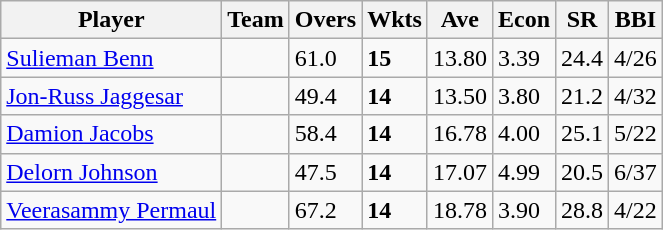<table class="wikitable">
<tr>
<th>Player</th>
<th>Team</th>
<th>Overs</th>
<th>Wkts</th>
<th>Ave</th>
<th>Econ</th>
<th>SR</th>
<th>BBI</th>
</tr>
<tr>
<td><a href='#'>Sulieman Benn</a></td>
<td></td>
<td>61.0</td>
<td><strong>15</strong></td>
<td>13.80</td>
<td>3.39</td>
<td>24.4</td>
<td>4/26</td>
</tr>
<tr>
<td><a href='#'>Jon-Russ Jaggesar</a></td>
<td></td>
<td>49.4</td>
<td><strong>14</strong></td>
<td>13.50</td>
<td>3.80</td>
<td>21.2</td>
<td>4/32</td>
</tr>
<tr>
<td><a href='#'>Damion Jacobs</a></td>
<td></td>
<td>58.4</td>
<td><strong>14</strong></td>
<td>16.78</td>
<td>4.00</td>
<td>25.1</td>
<td>5/22</td>
</tr>
<tr>
<td><a href='#'>Delorn Johnson</a></td>
<td></td>
<td>47.5</td>
<td><strong>14</strong></td>
<td>17.07</td>
<td>4.99</td>
<td>20.5</td>
<td>6/37</td>
</tr>
<tr>
<td><a href='#'>Veerasammy Permaul</a></td>
<td></td>
<td>67.2</td>
<td><strong>14</strong></td>
<td>18.78</td>
<td>3.90</td>
<td>28.8</td>
<td>4/22</td>
</tr>
</table>
